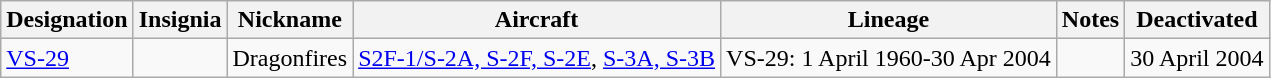<table class="wikitable">
<tr>
<th>Designation</th>
<th>Insignia</th>
<th>Nickname</th>
<th>Aircraft</th>
<th>Lineage</th>
<th>Notes</th>
<th>Deactivated</th>
</tr>
<tr>
<td><a href='#'>VS-29</a></td>
<td></td>
<td>Dragonfires</td>
<td><a href='#'>S2F-1/S-2A, S-2F, S-2E</a>, <a href='#'>S-3A, S-3B</a></td>
<td style="white-space: nowrap;">VS-29: 1 April 1960-30 Apr 2004</td>
<td></td>
<td>30 April 2004</td>
</tr>
</table>
